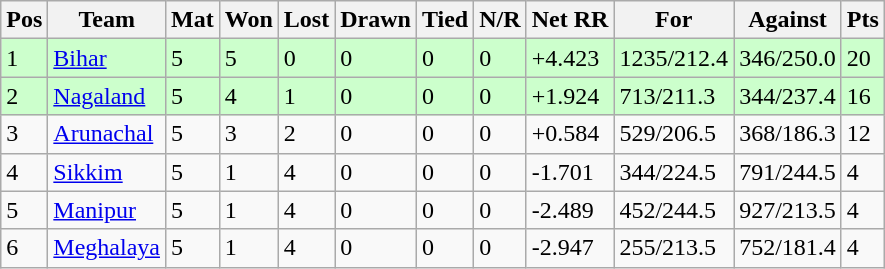<table class="wikitable">
<tr>
<th>Pos</th>
<th>Team</th>
<th>Mat</th>
<th>Won</th>
<th>Lost</th>
<th>Drawn</th>
<th>Tied</th>
<th>N/R</th>
<th>Net RR</th>
<th>For</th>
<th>Against</th>
<th>Pts</th>
</tr>
<tr style="background:#cfc;">
<td>1</td>
<td><a href='#'>Bihar</a></td>
<td>5</td>
<td>5</td>
<td>0</td>
<td>0</td>
<td>0</td>
<td>0</td>
<td>+4.423</td>
<td>1235/212.4</td>
<td>346/250.0</td>
<td>20</td>
</tr>
<tr style="background:#cfc;">
<td>2</td>
<td><a href='#'>Nagaland</a></td>
<td>5</td>
<td>4</td>
<td>1</td>
<td>0</td>
<td>0</td>
<td>0</td>
<td>+1.924</td>
<td>713/211.3</td>
<td>344/237.4</td>
<td>16</td>
</tr>
<tr>
<td>3</td>
<td><a href='#'>Arunachal</a></td>
<td>5</td>
<td>3</td>
<td>2</td>
<td>0</td>
<td>0</td>
<td>0</td>
<td>+0.584</td>
<td>529/206.5</td>
<td>368/186.3</td>
<td>12</td>
</tr>
<tr>
<td>4</td>
<td><a href='#'>Sikkim</a></td>
<td>5</td>
<td>1</td>
<td>4</td>
<td>0</td>
<td>0</td>
<td>0</td>
<td>-1.701</td>
<td>344/224.5</td>
<td>791/244.5</td>
<td>4</td>
</tr>
<tr>
<td>5</td>
<td><a href='#'>Manipur</a></td>
<td>5</td>
<td>1</td>
<td>4</td>
<td>0</td>
<td>0</td>
<td>0</td>
<td>-2.489</td>
<td>452/244.5</td>
<td>927/213.5</td>
<td>4</td>
</tr>
<tr>
<td>6</td>
<td><a href='#'>Meghalaya</a></td>
<td>5</td>
<td>1</td>
<td>4</td>
<td>0</td>
<td>0</td>
<td>0</td>
<td>-2.947</td>
<td>255/213.5</td>
<td>752/181.4</td>
<td>4</td>
</tr>
</table>
